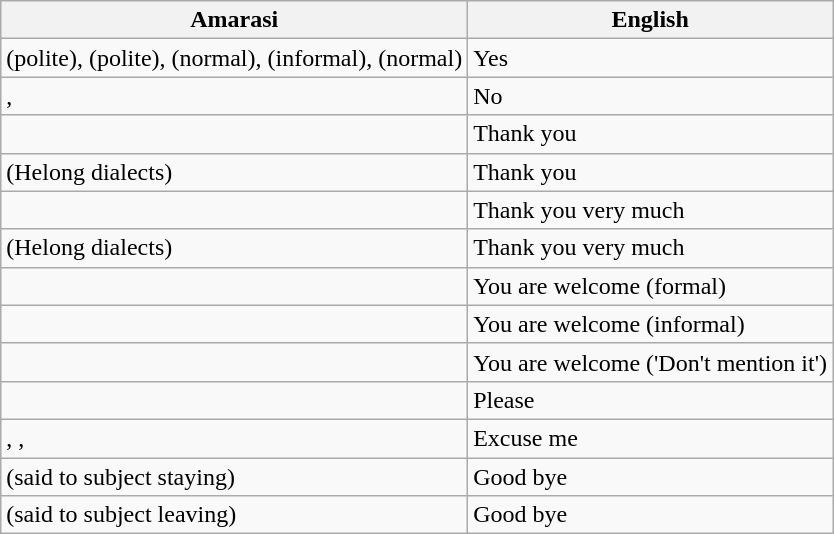<table class="wikitable">
<tr>
<th>Amarasi</th>
<th>English</th>
</tr>
<tr>
<td> (polite),  (polite),  (normal),  (informal),  (normal)</td>
<td>Yes</td>
</tr>
<tr>
<td>, </td>
<td>No</td>
</tr>
<tr>
<td></td>
<td>Thank you</td>
</tr>
<tr>
<td> (Helong dialects)</td>
<td>Thank you</td>
</tr>
<tr>
<td></td>
<td>Thank you very much</td>
</tr>
<tr>
<td> (Helong dialects)</td>
<td>Thank you very much</td>
</tr>
<tr>
<td></td>
<td>You are welcome (formal)</td>
</tr>
<tr>
<td></td>
<td>You are welcome (informal)</td>
</tr>
<tr>
<td></td>
<td>You are welcome ('Don't mention it')</td>
</tr>
<tr>
<td></td>
<td>Please</td>
</tr>
<tr>
<td>, , </td>
<td>Excuse me</td>
</tr>
<tr>
<td> (said to subject staying)</td>
<td>Good bye</td>
</tr>
<tr>
<td> (said to subject leaving)</td>
<td>Good bye</td>
</tr>
</table>
